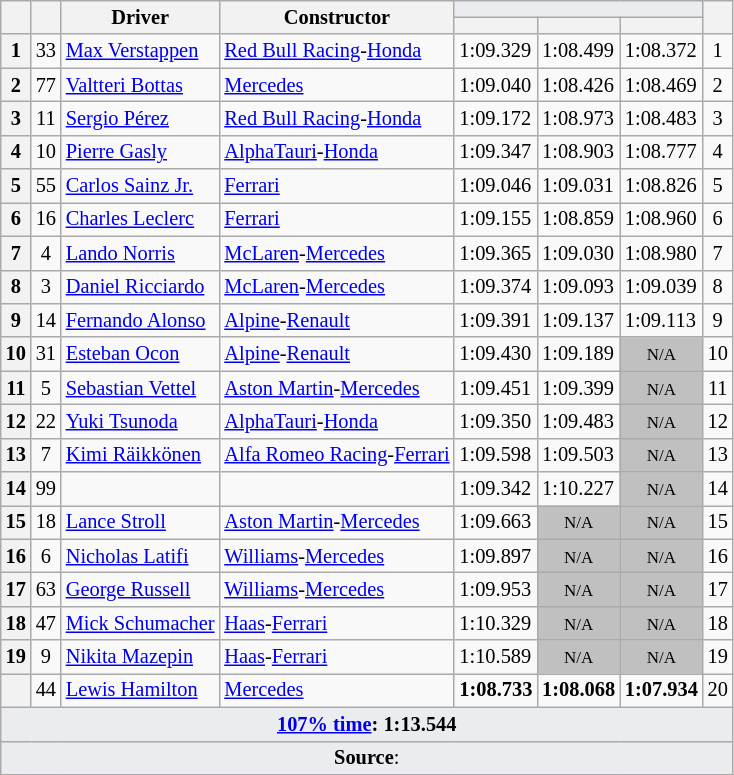<table class="wikitable sortable" style="font-size: 85%;">
<tr>
<th rowspan="2"></th>
<th rowspan="2"></th>
<th rowspan="2">Driver</th>
<th rowspan="2">Constructor</th>
<th colspan="3" style="background:#eaecf0; text-align:center;"></th>
<th rowspan="2"></th>
</tr>
<tr>
<th scope="col"></th>
<th scope="col"></th>
<th scope="col"></th>
</tr>
<tr>
<th scope="row">1</th>
<td align="center">33</td>
<td data-sort-value="ver"> <a href='#'>Max Verstappen</a></td>
<td><a href='#'>Red Bull Racing</a>-<a href='#'>Honda</a></td>
<td>1:09.329</td>
<td>1:08.499</td>
<td>1:08.372</td>
<td align="center">1</td>
</tr>
<tr>
<th scope="row">2</th>
<td align="center">77</td>
<td data-sort-value="bot"> <a href='#'>Valtteri Bottas</a></td>
<td><a href='#'>Mercedes</a></td>
<td>1:09.040</td>
<td>1:08.426</td>
<td>1:08.469</td>
<td align="center">2</td>
</tr>
<tr>
<th scope="row">3</th>
<td align="center">11</td>
<td data-sort-value="per"> <a href='#'>Sergio Pérez</a></td>
<td><a href='#'>Red Bull Racing</a>-<a href='#'>Honda</a></td>
<td>1:09.172</td>
<td>1:08.973</td>
<td>1:08.483</td>
<td align="center">3</td>
</tr>
<tr>
<th scope="row">4</th>
<td align="center">10</td>
<td data-sort-value="gas"> <a href='#'>Pierre Gasly</a></td>
<td><a href='#'>AlphaTauri</a>-<a href='#'>Honda</a></td>
<td>1:09.347</td>
<td>1:08.903</td>
<td>1:08.777</td>
<td align="center">4</td>
</tr>
<tr>
<th scope="row">5</th>
<td align="center">55</td>
<td data-sort-value="sai"> <a href='#'>Carlos Sainz Jr.</a></td>
<td><a href='#'>Ferrari</a></td>
<td>1:09.046</td>
<td>1:09.031</td>
<td>1:08.826</td>
<td align="center">5</td>
</tr>
<tr>
<th scope="row">6</th>
<td align="center">16</td>
<td data-sort-value="lec"> <a href='#'>Charles Leclerc</a></td>
<td><a href='#'>Ferrari</a></td>
<td>1:09.155</td>
<td>1:08.859</td>
<td>1:08.960</td>
<td align="center">6</td>
</tr>
<tr>
<th scope="row">7</th>
<td align="center">4</td>
<td data-sort-value="nor"> <a href='#'>Lando Norris</a></td>
<td><a href='#'>McLaren</a>-<a href='#'>Mercedes</a></td>
<td>1:09.365</td>
<td>1:09.030</td>
<td>1:08.980</td>
<td align="center">7</td>
</tr>
<tr>
<th scope="row">8</th>
<td align="center">3</td>
<td data-sort-value="ric"> <a href='#'>Daniel Ricciardo</a></td>
<td><a href='#'>McLaren</a>-<a href='#'>Mercedes</a></td>
<td>1:09.374</td>
<td>1:09.093</td>
<td>1:09.039</td>
<td align="center">8</td>
</tr>
<tr>
<th scope="row">9</th>
<td align="center">14</td>
<td data-sort-value="alo"> <a href='#'>Fernando Alonso</a></td>
<td><a href='#'>Alpine</a>-<a href='#'>Renault</a></td>
<td>1:09.391</td>
<td>1:09.137</td>
<td>1:09.113</td>
<td align="center">9</td>
</tr>
<tr>
<th scope="row">10</th>
<td align="center">31</td>
<td data-sort-value="oco"> <a href='#'>Esteban Ocon</a></td>
<td><a href='#'>Alpine</a>-<a href='#'>Renault</a></td>
<td>1:09.430</td>
<td>1:09.189</td>
<td style="background: silver" align="center" data-sort-value="15"><small>N/A</small></td>
<td align="center">10</td>
</tr>
<tr>
<th scope="row">11</th>
<td align="center">5</td>
<td data-sort-value="vet"> <a href='#'>Sebastian Vettel</a></td>
<td><a href='#'>Aston Martin</a>-<a href='#'>Mercedes</a></td>
<td>1:09.451</td>
<td>1:09.399</td>
<td style="background: silver" align="center" data-sort-value="11"><small>N/A</small></td>
<td align="center">11</td>
</tr>
<tr>
<th scope="row">12</th>
<td align="center">22</td>
<td data-sort-value="tsu"> <a href='#'>Yuki Tsunoda</a></td>
<td><a href='#'>AlphaTauri</a>-<a href='#'>Honda</a></td>
<td>1:09.350</td>
<td>1:09.483</td>
<td style="background: silver" align="center" data-sort-value="11"><small>N/A</small></td>
<td align="center">12</td>
</tr>
<tr>
<th scope="row">13</th>
<td align="center">7</td>
<td data-sort-value="rai"> <a href='#'>Kimi Räikkönen</a></td>
<td><a href='#'>Alfa Romeo Racing</a>-<a href='#'>Ferrari</a></td>
<td>1:09.598</td>
<td>1:09.503</td>
<td style="background: silver" align="center" data-sort-value="12"><small>N/A</small></td>
<td align="center">13</td>
</tr>
<tr>
<th scope="row">14</th>
<td align="center">99</td>
<td data-sort-value="gio"></td>
<td></td>
<td>1:09.342</td>
<td>1:10.227</td>
<td style="background: silver" align="center" data-sort-value="14"><small>N/A</small></td>
<td align="center">14</td>
</tr>
<tr>
<th scope="row">15</th>
<td align="center">18</td>
<td data-sort-value="str"> <a href='#'>Lance Stroll</a></td>
<td><a href='#'>Aston Martin</a>-<a href='#'>Mercedes</a></td>
<td>1:09.663</td>
<td style="background: silver" align="center" data-sort-value="20"><small>N/A</small></td>
<td style="background: silver" align="center" data-sort-value="20"><small>N/A</small></td>
<td align="center">15</td>
</tr>
<tr>
<th scope="row">16</th>
<td align="center">6</td>
<td data-sort-value="lat"> <a href='#'>Nicholas Latifi</a></td>
<td><a href='#'>Williams</a>-<a href='#'>Mercedes</a></td>
<td>1:09.897</td>
<td style="background: silver" align="center" data-sort-value="17"><small>N/A</small></td>
<td style="background: silver" align="center" data-sort-value="17"><small>N/A</small></td>
<td align="center">16</td>
</tr>
<tr>
<th scope="row">17</th>
<td align="center">63</td>
<td data-sort-value="rus"> <a href='#'>George Russell</a></td>
<td><a href='#'>Williams</a>-<a href='#'>Mercedes</a></td>
<td>1:09.953</td>
<td style="background: silver" align="center" data-sort-value="13"><small>N/A</small></td>
<td style="background: silver" align="center" data-sort-value="13"><small>N/A</small></td>
<td align="center">17</td>
</tr>
<tr>
<th scope="row">18</th>
<td align="center">47</td>
<td data-sort-value="sch"> <a href='#'>Mick Schumacher</a></td>
<td><a href='#'>Haas</a>-<a href='#'>Ferrari</a></td>
<td>1:10.329</td>
<td style="background: silver" align="center" data-sort-value="18"><small>N/A</small></td>
<td style="background: silver" align="center" data-sort-value="18"><small>N/A</small></td>
<td align="center">18</td>
</tr>
<tr>
<th scope="row">19</th>
<td align="center">9</td>
<td data-sort-value="maz"><a href='#'>Nikita Mazepin</a></td>
<td><a href='#'>Haas</a>-<a href='#'>Ferrari</a></td>
<td>1:10.589</td>
<td style="background: silver" align="center" data-sort-value="19"><small>N/A</small></td>
<td style="background: silver" align="center" data-sort-value="19"><small>N/A</small></td>
<td align="center">19</td>
</tr>
<tr>
<th scope="row" data-sort-value="20"></th>
<td align="center">44</td>
<td data-sort-value="ham"> <a href='#'>Lewis Hamilton</a></td>
<td><a href='#'>Mercedes</a></td>
<td><strong>1:08.733</strong></td>
<td><strong>1:08.068</strong></td>
<td><strong>1:07.934</strong></td>
<td align="center">20</td>
</tr>
<tr class="sortbottom">
<td colspan="8" style="background-color:#EAECF0;text-align:center"><strong><a href='#'>107% time</a>: 1:13.544</strong></td>
</tr>
<tr class="sortbottom">
<td colspan="8" style="background-color:#EAECF0;text-align:center"><strong>Source</strong>:</td>
</tr>
<tr>
</tr>
</table>
